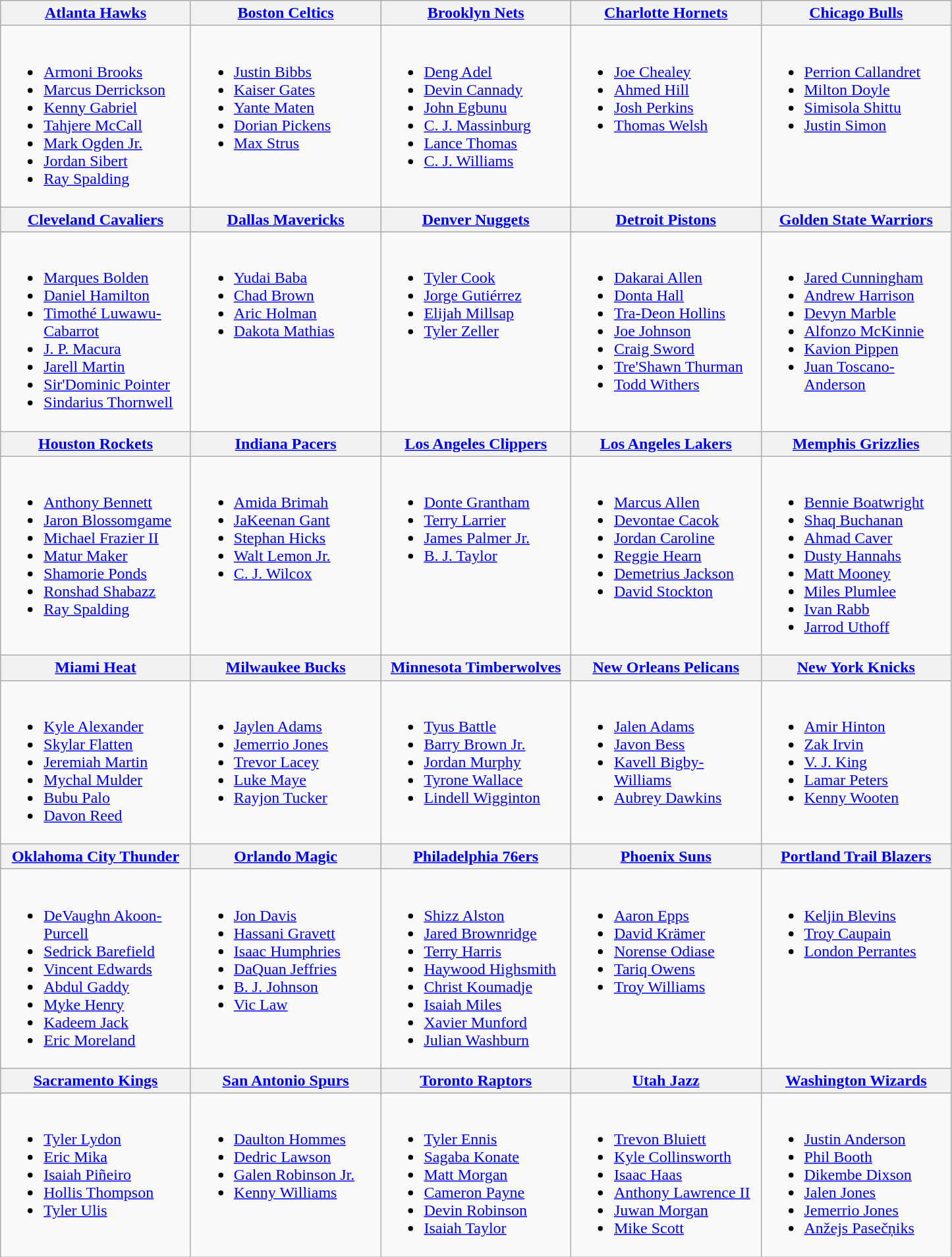<table class="wikitable">
<tr>
<th style="width:185px"><a href='#'>Atlanta Hawks</a></th>
<th style="width:185px"><a href='#'>Boston Celtics</a></th>
<th style="width:185px"><a href='#'>Brooklyn Nets</a></th>
<th style="width:185px"><a href='#'>Charlotte Hornets</a></th>
<th style="width:185px"><a href='#'>Chicago Bulls</a></th>
</tr>
<tr>
<td valign=top><br><ul><li><a href='#'>Armoni Brooks</a></li><li><a href='#'>Marcus Derrickson</a></li><li><a href='#'>Kenny Gabriel</a></li><li><a href='#'>Tahjere McCall</a></li><li><a href='#'>Mark Ogden Jr.</a></li><li><a href='#'>Jordan Sibert</a></li><li><a href='#'>Ray Spalding</a></li></ul></td>
<td valign=top><br><ul><li><a href='#'>Justin Bibbs</a></li><li><a href='#'>Kaiser Gates</a></li><li><a href='#'>Yante Maten</a></li><li><a href='#'>Dorian Pickens</a></li><li><a href='#'>Max Strus</a></li></ul></td>
<td valign=top><br><ul><li><a href='#'>Deng Adel</a></li><li><a href='#'>Devin Cannady</a></li><li><a href='#'>John Egbunu</a></li><li><a href='#'>C. J. Massinburg</a></li><li><a href='#'>Lance Thomas</a></li><li><a href='#'>C. J. Williams</a></li></ul></td>
<td valign=top><br><ul><li><a href='#'>Joe Chealey</a></li><li><a href='#'>Ahmed Hill</a></li><li><a href='#'>Josh Perkins</a></li><li><a href='#'>Thomas Welsh</a></li></ul></td>
<td valign=top><br><ul><li><a href='#'>Perrion Callandret</a></li><li><a href='#'>Milton Doyle</a></li><li><a href='#'>Simisola Shittu</a></li><li><a href='#'>Justin Simon</a></li></ul></td>
</tr>
<tr>
<th style="width:185px"><a href='#'>Cleveland Cavaliers</a></th>
<th style="width:185px"><a href='#'>Dallas Mavericks</a></th>
<th style="width:185px"><a href='#'>Denver Nuggets</a></th>
<th style="width:185px"><a href='#'>Detroit Pistons</a></th>
<th style="width:185px"><a href='#'>Golden State Warriors</a></th>
</tr>
<tr>
<td valign=top><br><ul><li><a href='#'>Marques Bolden</a></li><li><a href='#'>Daniel Hamilton</a></li><li><a href='#'>Timothé Luwawu-Cabarrot</a></li><li><a href='#'>J. P. Macura</a></li><li><a href='#'>Jarell Martin</a></li><li><a href='#'>Sir'Dominic Pointer</a></li><li><a href='#'>Sindarius Thornwell</a></li></ul></td>
<td valign=top><br><ul><li><a href='#'>Yudai Baba</a></li><li><a href='#'>Chad Brown</a></li><li><a href='#'>Aric Holman</a></li><li><a href='#'>Dakota Mathias</a></li></ul></td>
<td valign=top><br><ul><li><a href='#'>Tyler Cook</a></li><li><a href='#'>Jorge Gutiérrez</a></li><li><a href='#'>Elijah Millsap</a></li><li><a href='#'>Tyler Zeller</a></li></ul></td>
<td valign=top><br><ul><li><a href='#'>Dakarai Allen</a></li><li><a href='#'>Donta Hall</a></li><li><a href='#'>Tra-Deon Hollins</a></li><li><a href='#'>Joe Johnson</a></li><li><a href='#'>Craig Sword</a></li><li><a href='#'>Tre'Shawn Thurman</a></li><li><a href='#'>Todd Withers</a></li></ul></td>
<td valign=top><br><ul><li><a href='#'>Jared Cunningham</a></li><li><a href='#'>Andrew Harrison</a></li><li><a href='#'>Devyn Marble</a></li><li><a href='#'>Alfonzo McKinnie</a></li><li><a href='#'>Kavion Pippen</a></li><li><a href='#'>Juan Toscano-Anderson</a></li></ul></td>
</tr>
<tr>
<th style="width:185px"><a href='#'>Houston Rockets</a></th>
<th style="width:185px"><a href='#'>Indiana Pacers</a></th>
<th style="width:185px"><a href='#'>Los Angeles Clippers</a></th>
<th style="width:185px"><a href='#'>Los Angeles Lakers</a></th>
<th style="width:185px"><a href='#'>Memphis Grizzlies</a></th>
</tr>
<tr>
<td valign=top><br><ul><li><a href='#'>Anthony Bennett</a></li><li><a href='#'>Jaron Blossomgame</a></li><li><a href='#'>Michael Frazier II</a></li><li><a href='#'>Matur Maker</a></li><li><a href='#'>Shamorie Ponds</a></li><li><a href='#'>Ronshad Shabazz</a></li><li><a href='#'>Ray Spalding</a></li></ul></td>
<td valign=top><br><ul><li><a href='#'>Amida Brimah</a></li><li><a href='#'>JaKeenan Gant</a></li><li><a href='#'>Stephan Hicks</a></li><li><a href='#'>Walt Lemon Jr.</a></li><li><a href='#'>C. J. Wilcox</a></li></ul></td>
<td valign=top><br><ul><li><a href='#'>Donte Grantham</a></li><li><a href='#'>Terry Larrier</a></li><li><a href='#'>James Palmer Jr.</a></li><li><a href='#'>B. J. Taylor</a></li></ul></td>
<td valign=top><br><ul><li><a href='#'>Marcus Allen</a></li><li><a href='#'>Devontae Cacok</a></li><li><a href='#'>Jordan Caroline</a></li><li><a href='#'>Reggie Hearn</a></li><li><a href='#'>Demetrius Jackson</a></li><li><a href='#'>David Stockton</a></li></ul></td>
<td valign=top><br><ul><li><a href='#'>Bennie Boatwright</a></li><li><a href='#'>Shaq Buchanan</a></li><li><a href='#'>Ahmad Caver</a></li><li><a href='#'>Dusty Hannahs</a></li><li><a href='#'>Matt Mooney</a></li><li><a href='#'>Miles Plumlee</a></li><li><a href='#'>Ivan Rabb</a></li><li><a href='#'>Jarrod Uthoff</a></li></ul></td>
</tr>
<tr>
<th style="width:185px"><a href='#'>Miami Heat</a></th>
<th style="width:185px"><a href='#'>Milwaukee Bucks</a></th>
<th style="width:185px"><a href='#'>Minnesota Timberwolves</a></th>
<th style="width:185px"><a href='#'>New Orleans Pelicans</a></th>
<th style="width:185px"><a href='#'>New York Knicks</a></th>
</tr>
<tr>
<td valign=top><br><ul><li><a href='#'>Kyle Alexander</a></li><li><a href='#'>Skylar Flatten</a></li><li><a href='#'>Jeremiah Martin</a></li><li><a href='#'>Mychal Mulder</a></li><li><a href='#'>Bubu Palo</a></li><li><a href='#'>Davon Reed</a></li></ul></td>
<td valign=top><br><ul><li><a href='#'>Jaylen Adams</a></li><li><a href='#'>Jemerrio Jones</a></li><li><a href='#'>Trevor Lacey</a></li><li><a href='#'>Luke Maye</a></li><li><a href='#'>Rayjon Tucker</a></li></ul></td>
<td valign=top><br><ul><li><a href='#'>Tyus Battle</a></li><li><a href='#'>Barry Brown Jr.</a></li><li><a href='#'>Jordan Murphy</a></li><li><a href='#'>Tyrone Wallace</a></li><li><a href='#'>Lindell Wigginton</a></li></ul></td>
<td valign=top><br><ul><li><a href='#'>Jalen Adams</a></li><li><a href='#'>Javon Bess</a></li><li><a href='#'>Kavell Bigby-Williams</a></li><li><a href='#'>Aubrey Dawkins</a></li></ul></td>
<td valign=top><br><ul><li><a href='#'>Amir Hinton</a></li><li><a href='#'>Zak Irvin</a></li><li><a href='#'>V. J. King</a></li><li><a href='#'>Lamar Peters</a></li><li><a href='#'>Kenny Wooten</a></li></ul></td>
</tr>
<tr>
<th style="width:185px"><a href='#'>Oklahoma City Thunder</a></th>
<th style="width:185px"><a href='#'>Orlando Magic</a></th>
<th style="width:185px"><a href='#'>Philadelphia 76ers</a></th>
<th style="width:185px"><a href='#'>Phoenix Suns</a></th>
<th style="width:185px"><a href='#'>Portland Trail Blazers</a></th>
</tr>
<tr>
<td valign=top><br><ul><li><a href='#'>DeVaughn Akoon-Purcell</a></li><li><a href='#'>Sedrick Barefield</a></li><li><a href='#'>Vincent Edwards</a></li><li><a href='#'>Abdul Gaddy</a></li><li><a href='#'>Myke Henry</a></li><li><a href='#'>Kadeem Jack</a></li><li><a href='#'>Eric Moreland</a></li></ul></td>
<td valign=top><br><ul><li><a href='#'>Jon Davis</a></li><li><a href='#'>Hassani Gravett</a></li><li><a href='#'>Isaac Humphries</a></li><li><a href='#'>DaQuan Jeffries</a></li><li><a href='#'>B. J. Johnson</a></li><li><a href='#'>Vic Law</a></li></ul></td>
<td valign=top><br><ul><li><a href='#'>Shizz Alston</a></li><li><a href='#'>Jared Brownridge</a></li><li><a href='#'>Terry Harris</a></li><li><a href='#'>Haywood Highsmith</a></li><li><a href='#'>Christ Koumadje</a></li><li><a href='#'>Isaiah Miles</a></li><li><a href='#'>Xavier Munford</a></li><li><a href='#'>Julian Washburn</a></li></ul></td>
<td valign=top><br><ul><li><a href='#'>Aaron Epps</a></li><li><a href='#'>David Krämer</a></li><li><a href='#'>Norense Odiase</a></li><li><a href='#'>Tariq Owens</a></li><li><a href='#'>Troy Williams</a></li></ul></td>
<td valign=top><br><ul><li><a href='#'>Keljin Blevins</a></li><li><a href='#'>Troy Caupain</a></li><li><a href='#'>London Perrantes</a></li></ul></td>
</tr>
<tr>
<th style="width:185px"><a href='#'>Sacramento Kings</a></th>
<th style="width:185px"><a href='#'>San Antonio Spurs</a></th>
<th style="width:185px"><a href='#'>Toronto Raptors</a></th>
<th style="width:185px"><a href='#'>Utah Jazz</a></th>
<th style="width:185px"><a href='#'>Washington Wizards</a></th>
</tr>
<tr>
<td valign=top><br><ul><li><a href='#'>Tyler Lydon</a></li><li><a href='#'>Eric Mika</a></li><li><a href='#'>Isaiah Piñeiro</a></li><li><a href='#'>Hollis Thompson</a></li><li><a href='#'>Tyler Ulis</a></li></ul></td>
<td valign=top><br><ul><li><a href='#'>Daulton Hommes</a></li><li><a href='#'>Dedric Lawson</a></li><li><a href='#'>Galen Robinson Jr.</a></li><li><a href='#'>Kenny Williams</a></li></ul></td>
<td valign=top><br><ul><li><a href='#'>Tyler Ennis</a></li><li><a href='#'>Sagaba Konate</a></li><li><a href='#'>Matt Morgan</a></li><li><a href='#'>Cameron Payne</a></li><li><a href='#'>Devin Robinson</a></li><li><a href='#'>Isaiah Taylor</a></li></ul></td>
<td valign=top><br><ul><li><a href='#'>Trevon Bluiett</a></li><li><a href='#'>Kyle Collinsworth</a></li><li><a href='#'>Isaac Haas</a></li><li><a href='#'>Anthony Lawrence II</a></li><li><a href='#'>Juwan Morgan</a></li><li><a href='#'>Mike Scott</a></li></ul></td>
<td valign=top><br><ul><li><a href='#'>Justin Anderson</a></li><li><a href='#'>Phil Booth</a></li><li><a href='#'>Dikembe Dixson</a></li><li><a href='#'>Jalen Jones</a></li><li><a href='#'>Jemerrio Jones</a></li><li><a href='#'>Anžejs Pasečņiks</a></li></ul></td>
</tr>
</table>
